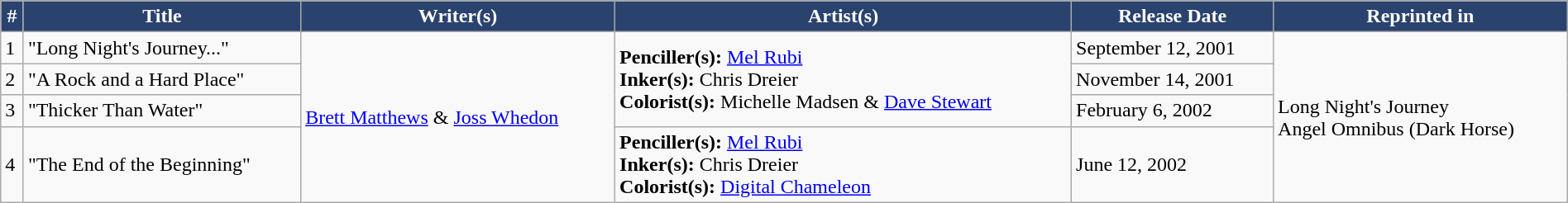<table style="width: 100%;" class="wikitable">
<tr>
<th style="background: #2A426E; color: white;">#</th>
<th style="background: #2A426E; color: white;">Title</th>
<th style="background: #2A426E; color: white;">Writer(s)</th>
<th style="background: #2A426E; color: white;">Artist(s)</th>
<th style="background: #2A426E; color: white;">Release Date</th>
<th style="background: #2A426E; color: white;">Reprinted in</th>
</tr>
<tr>
<td>1</td>
<td>"Long Night's Journey..."</td>
<td rowspan="4"><a href='#'>Brett Matthews</a> & <a href='#'>Joss Whedon</a></td>
<td rowspan="3"><strong>Penciller(s):</strong> <a href='#'>Mel Rubi</a><br><strong>Inker(s):</strong> Chris Dreier<br><strong>Colorist(s):</strong> Michelle Madsen & <a href='#'>Dave Stewart</a></td>
<td>September 12, 2001</td>
<td rowspan="4">Long Night's Journey<br>Angel Omnibus (Dark Horse)</td>
</tr>
<tr>
<td>2</td>
<td>"A Rock and a Hard Place"</td>
<td>November 14, 2001</td>
</tr>
<tr>
<td>3</td>
<td>"Thicker Than Water"</td>
<td>February 6, 2002</td>
</tr>
<tr>
<td>4</td>
<td>"The End of the Beginning"</td>
<td><strong>Penciller(s):</strong> <a href='#'>Mel Rubi</a><br><strong>Inker(s):</strong> Chris Dreier<br><strong>Colorist(s):</strong> <a href='#'>Digital Chameleon</a></td>
<td>June 12, 2002</td>
</tr>
</table>
